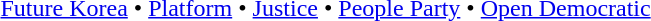<table id=toc class=toc summary=Contents;">
<tr>
<td align=center><br><a href='#'>Future Korea</a> • <a href='#'>Platform</a> • <a href='#'>Justice</a> • <a href='#'>People Party</a> • <a href='#'>Open Democratic</a> </td>
</tr>
</table>
